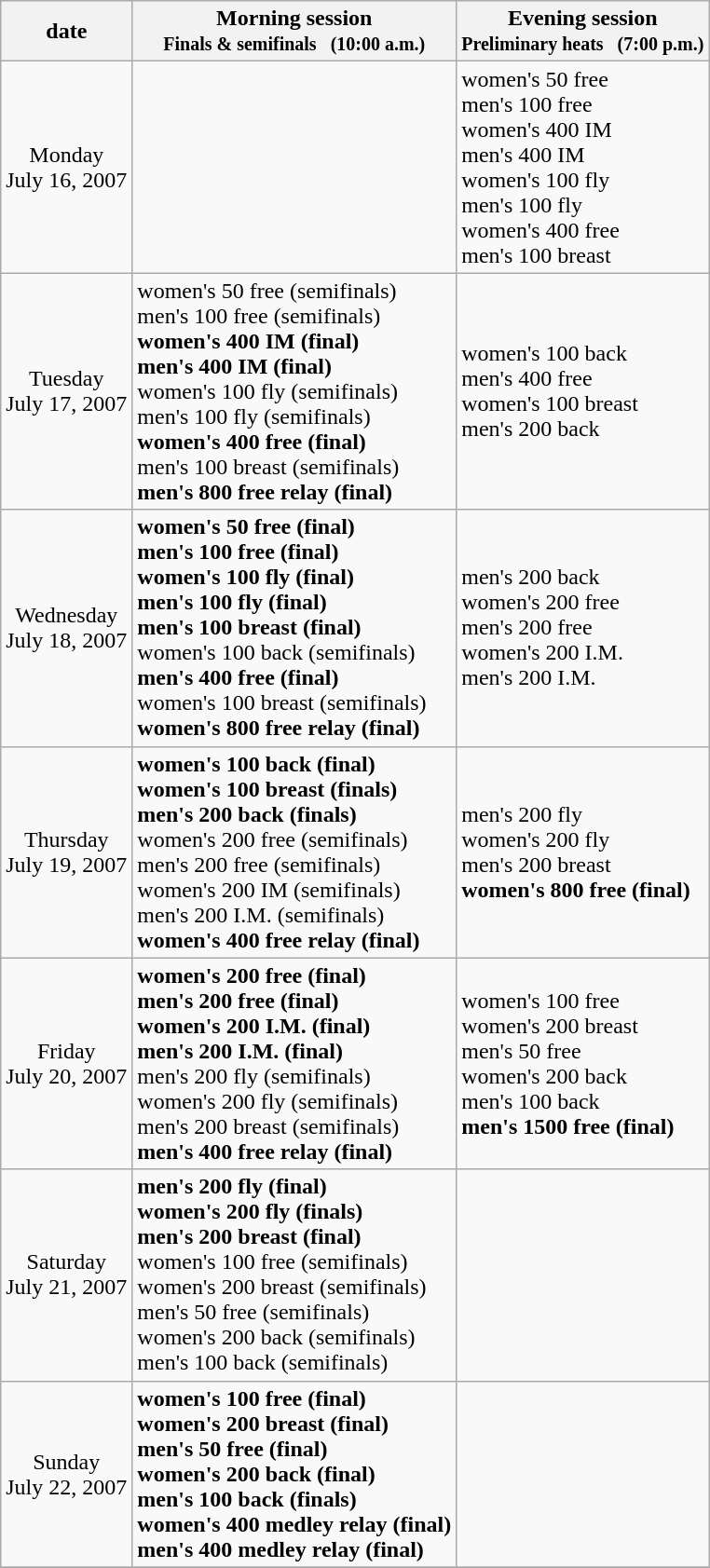<table class=wikitable>
<tr>
<th>date</th>
<th>Morning session <br> <small> Finals & semifinals   (10:00 a.m.)</small></th>
<th>Evening session <br> <small> Preliminary heats   (7:00 p.m.) </small></th>
</tr>
<tr>
<td align=center>Monday <br> July 16, 2007</td>
<td></td>
<td>women's 50 free <br> men's 100 free <br> women's 400 IM <br> men's 400 IM <br> women's 100 fly <br> men's 100 fly <br> women's 400 free <br> men's 100 breast</td>
</tr>
<tr>
<td align=center>Tuesday <br> July 17, 2007</td>
<td>women's 50 free (semifinals) <br> men's 100 free (semifinals) <br> <strong>women's 400 IM (final)</strong> <br> <strong>men's 400 IM (final)</strong> <br> women's 100 fly (semifinals) <br> men's 100 fly (semifinals) <br> <strong>women's 400 free (final)</strong> <br> men's 100 breast (semifinals) <br> <strong>men's 800 free relay (final)</strong></td>
<td>women's 100 back <br> men's 400 free <br> women's 100 breast <br> men's 200 back</td>
</tr>
<tr>
<td align=center>Wednesday <br> July 18, 2007</td>
<td><strong>women's 50 free (final)</strong> <br> <strong>men's 100 free (final)</strong> <br> <strong>women's 100 fly (final)</strong> <br> <strong>men's 100 fly (final)</strong> <br> <strong>men's 100 breast (final)</strong> <br> women's 100 back (semifinals) <br> <strong>men's 400 free (final)</strong> <br> women's 100 breast (semifinals) <br> <strong>women's 800 free relay (final)</strong></td>
<td>men's 200 back <br> women's 200 free <br> men's 200 free <br> women's 200 I.M. <br> men's 200 I.M.</td>
</tr>
<tr>
<td align=center>Thursday <br> July 19, 2007</td>
<td><strong>women's 100 back (final)</strong> <br> <strong>women's 100 breast (finals)</strong> <br> <strong>men's 200 back (finals)</strong> <br> women's 200 free (semifinals) <br> men's 200 free (semifinals) <br> women's 200 IM (semifinals) <br> men's 200 I.M. (semifinals) <br> <strong>women's 400 free relay (final)</strong></td>
<td>men's 200 fly <br> women's 200 fly <br> men's 200 breast <br> <strong>women's 800 free (final)</strong></td>
</tr>
<tr>
<td align=center>Friday <br> July 20, 2007</td>
<td><strong>women's 200 free (final)</strong> <br> <strong>men's 200 free (final)</strong> <br> <strong>women's 200 I.M. (final)</strong> <br> <strong>men's 200 I.M. (final)</strong> <br> men's 200 fly (semifinals) <br> women's 200 fly (semifinals) <br> men's 200 breast (semifinals) <br> <strong>men's 400 free relay (final)</strong></td>
<td>women's 100 free <br> women's 200 breast <br> men's 50 free <br> women's 200 back <br> men's 100 back <br> <strong>men's 1500 free (final)</strong></td>
</tr>
<tr>
<td align=center>Saturday <br> July 21, 2007</td>
<td><strong>men's 200 fly (final)</strong> <br> <strong>women's 200 fly (finals)</strong> <br> <strong>men's 200 breast (final)</strong> <br> women's 100 free (semifinals) <br> women's 200 breast (semifinals) <br> men's 50 free (semifinals) <br> women's 200 back (semifinals) <br> men's 100 back (semifinals)</td>
<td></td>
</tr>
<tr>
<td align=center>Sunday <br> July 22, 2007</td>
<td><strong>women's 100 free (final)</strong> <br> <strong>women's 200 breast (final)</strong> <br> <strong>men's 50 free (final)</strong> <br> <strong>women's 200 back (final)</strong> <br> <strong>men's 100 back (finals)</strong> <br> <strong>women's 400 medley relay (final)</strong> <br> <strong>men's 400 medley relay (final)</strong></td>
<td></td>
</tr>
<tr>
</tr>
</table>
